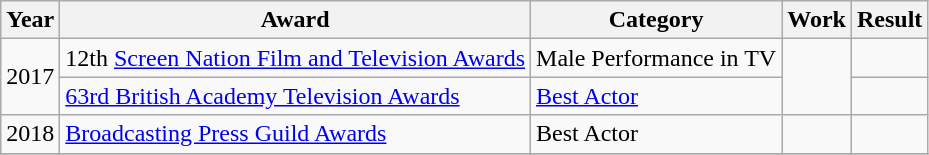<table class="wikitable sortable">
<tr>
<th>Year</th>
<th>Award</th>
<th>Category</th>
<th>Work</th>
<th>Result</th>
</tr>
<tr>
<td rowspan="2">2017</td>
<td>12th <a href='#'>Screen Nation Film and Television Awards</a></td>
<td>Male Performance in TV</td>
<td rowspan="2"></td>
<td></td>
</tr>
<tr>
<td><a href='#'>63rd British Academy Television Awards</a></td>
<td><a href='#'>Best Actor</a></td>
<td></td>
</tr>
<tr>
<td>2018</td>
<td><a href='#'>Broadcasting Press Guild Awards</a></td>
<td>Best Actor</td>
<td></td>
<td></td>
</tr>
<tr>
</tr>
</table>
